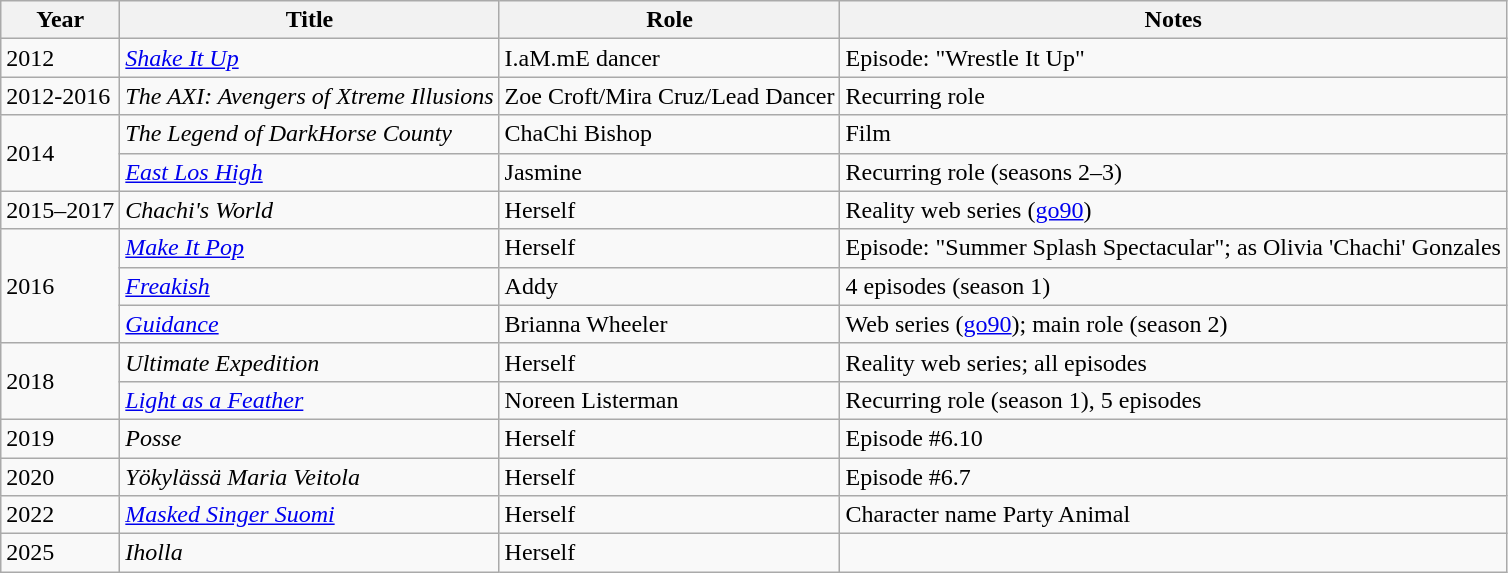<table class="wikitable">
<tr>
<th>Year</th>
<th>Title</th>
<th>Role</th>
<th>Notes</th>
</tr>
<tr>
<td>2012</td>
<td><em><a href='#'>Shake It Up</a></em></td>
<td>I.aM.mE  dancer</td>
<td>Episode: "Wrestle It Up"</td>
</tr>
<tr>
<td>2012-2016</td>
<td><em>The AXI: Avengers of Xtreme Illusions</em></td>
<td>Zoe Croft/Mira Cruz/Lead Dancer</td>
<td>Recurring role</td>
</tr>
<tr>
<td rowspan="2">2014</td>
<td><em>The Legend of DarkHorse County</em></td>
<td>ChaChi Bishop</td>
<td>Film</td>
</tr>
<tr>
<td><em><a href='#'>East Los High</a></em></td>
<td>Jasmine</td>
<td>Recurring role (seasons 2–3)</td>
</tr>
<tr>
<td>2015–2017</td>
<td><em>Chachi's World</em></td>
<td>Herself</td>
<td>Reality web series (<a href='#'>go90</a>)</td>
</tr>
<tr>
<td rowspan="3">2016</td>
<td><em><a href='#'>Make It Pop</a></em></td>
<td>Herself</td>
<td>Episode: "Summer Splash Spectacular"; as Olivia 'Chachi' Gonzales</td>
</tr>
<tr>
<td><em><a href='#'>Freakish</a></em></td>
<td>Addy</td>
<td>4 episodes (season 1)</td>
</tr>
<tr>
<td><em><a href='#'>Guidance</a></em></td>
<td>Brianna Wheeler</td>
<td>Web series (<a href='#'>go90</a>); main role (season 2)</td>
</tr>
<tr>
<td rowspan="2">2018</td>
<td><em>Ultimate Expedition</em></td>
<td>Herself</td>
<td>Reality web series; all episodes</td>
</tr>
<tr>
<td><em><a href='#'>Light as a Feather</a></em></td>
<td>Noreen Listerman</td>
<td>Recurring role (season 1), 5 episodes</td>
</tr>
<tr>
<td>2019</td>
<td><em>Posse</em></td>
<td>Herself</td>
<td>Episode #6.10</td>
</tr>
<tr>
<td>2020</td>
<td><em>Yökylässä Maria Veitola</em></td>
<td>Herself</td>
<td>Episode #6.7</td>
</tr>
<tr>
<td>2022</td>
<td><em><a href='#'>Masked Singer Suomi</a></em></td>
<td>Herself</td>
<td>Character name Party Animal</td>
</tr>
<tr>
<td>2025</td>
<td><em>Iholla</em></td>
<td>Herself</td>
<td></td>
</tr>
</table>
